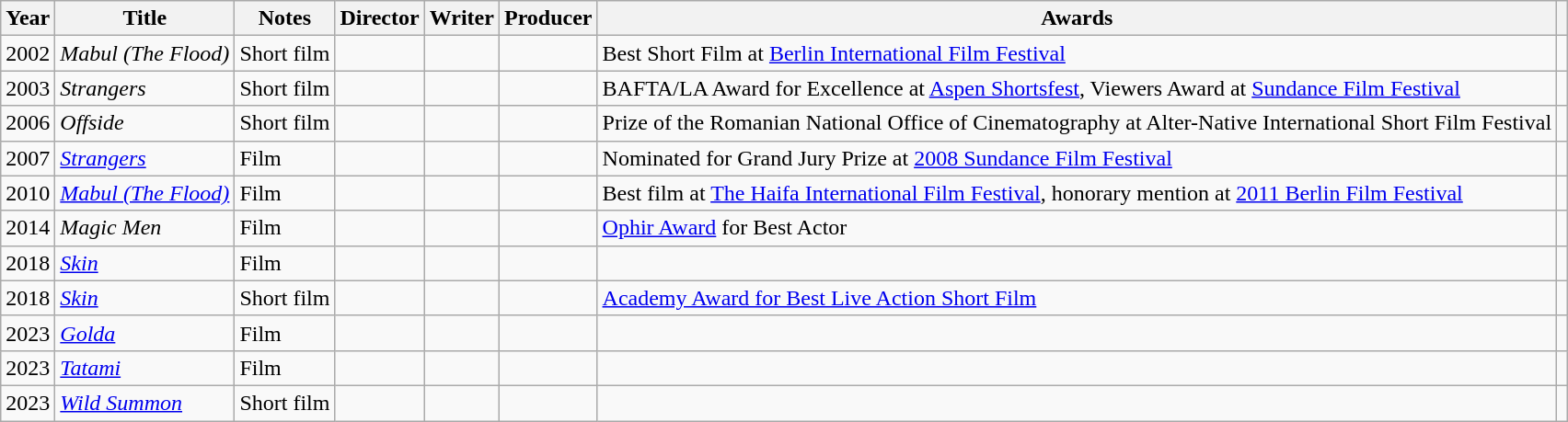<table class="wikitable plainrowheaders sortable">
<tr>
<th>Year</th>
<th>Title</th>
<th>Notes</th>
<th>Director</th>
<th>Writer</th>
<th>Producer</th>
<th>Awards</th>
<th class=unsortable></th>
</tr>
<tr>
<td>2002</td>
<td><em>Mabul (The Flood)</em></td>
<td>Short film</td>
<td></td>
<td></td>
<td></td>
<td>Best Short Film at <a href='#'>Berlin International Film Festival</a></td>
<td></td>
</tr>
<tr>
<td>2003</td>
<td><em>Strangers</em></td>
<td>Short film</td>
<td></td>
<td></td>
<td></td>
<td>BAFTA/LA Award for Excellence at <a href='#'>Aspen Shortsfest</a>, Viewers Award at <a href='#'>Sundance Film Festival</a></td>
<td></td>
</tr>
<tr>
<td>2006</td>
<td><em>Offside</em></td>
<td>Short film</td>
<td></td>
<td></td>
<td></td>
<td>Prize of the Romanian National Office of Cinematography at Alter-Native International Short Film Festival</td>
<td><em></em></td>
</tr>
<tr>
<td>2007</td>
<td><em><a href='#'>Strangers</a></em></td>
<td>Film</td>
<td></td>
<td></td>
<td></td>
<td>Nominated for Grand Jury Prize at <a href='#'>2008 Sundance Film Festival</a></td>
<td></td>
</tr>
<tr>
<td>2010</td>
<td><em><a href='#'>Mabul (The Flood)</a></em></td>
<td>Film</td>
<td></td>
<td></td>
<td></td>
<td>Best film at <a href='#'>The Haifa International Film Festival</a>, honorary mention at <a href='#'>2011 Berlin Film Festival</a></td>
<td></td>
</tr>
<tr>
<td>2014</td>
<td><em>Magic Men</em></td>
<td>Film</td>
<td></td>
<td></td>
<td></td>
<td><a href='#'>Ophir Award</a> for Best Actor</td>
<td></td>
</tr>
<tr>
<td>2018</td>
<td><em><a href='#'>Skin</a></em></td>
<td>Film</td>
<td></td>
<td></td>
<td></td>
<td></td>
<td></td>
</tr>
<tr>
<td>2018</td>
<td><em><a href='#'>Skin</a></em></td>
<td>Short film</td>
<td></td>
<td></td>
<td></td>
<td><a href='#'>Academy Award for Best Live Action Short Film</a></td>
<td></td>
</tr>
<tr>
<td>2023</td>
<td><em><a href='#'>Golda</a></em></td>
<td>Film</td>
<td></td>
<td></td>
<td></td>
<td></td>
<td></td>
</tr>
<tr>
<td>2023</td>
<td><em><a href='#'>Tatami</a></em></td>
<td>Film</td>
<td></td>
<td></td>
<td></td>
<td></td>
<td></td>
</tr>
<tr>
<td>2023</td>
<td><em><a href='#'>Wild Summon</a></em></td>
<td>Short film</td>
<td></td>
<td></td>
<td></td>
<td></td>
<td></td>
</tr>
</table>
